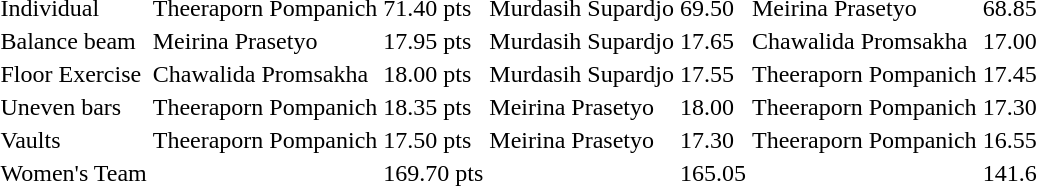<table>
<tr>
<td>Individual</td>
<td> Theeraporn Pompanich</td>
<td>71.40 pts</td>
<td> Murdasih Supardjo</td>
<td>69.50</td>
<td> Meirina Prasetyo</td>
<td>68.85</td>
</tr>
<tr>
<td>Balance beam</td>
<td> Meirina Prasetyo</td>
<td>17.95 pts</td>
<td> Murdasih Supardjo</td>
<td>17.65</td>
<td> Chawalida Promsakha</td>
<td>17.00</td>
</tr>
<tr>
<td>Floor Exercise</td>
<td> Chawalida Promsakha</td>
<td>18.00 pts</td>
<td> Murdasih Supardjo</td>
<td>17.55</td>
<td> Theeraporn Pompanich</td>
<td>17.45</td>
</tr>
<tr>
<td>Uneven bars</td>
<td> Theeraporn Pompanich</td>
<td>18.35 pts</td>
<td> Meirina Prasetyo</td>
<td>18.00</td>
<td> Theeraporn Pompanich</td>
<td>17.30</td>
</tr>
<tr>
<td>Vaults</td>
<td> Theeraporn Pompanich</td>
<td>17.50 pts</td>
<td> Meirina Prasetyo</td>
<td>17.30</td>
<td> Theeraporn Pompanich</td>
<td>16.55</td>
</tr>
<tr>
<td>Women's Team</td>
<td></td>
<td>169.70 pts</td>
<td></td>
<td>165.05</td>
<td></td>
<td>141.6</td>
</tr>
</table>
